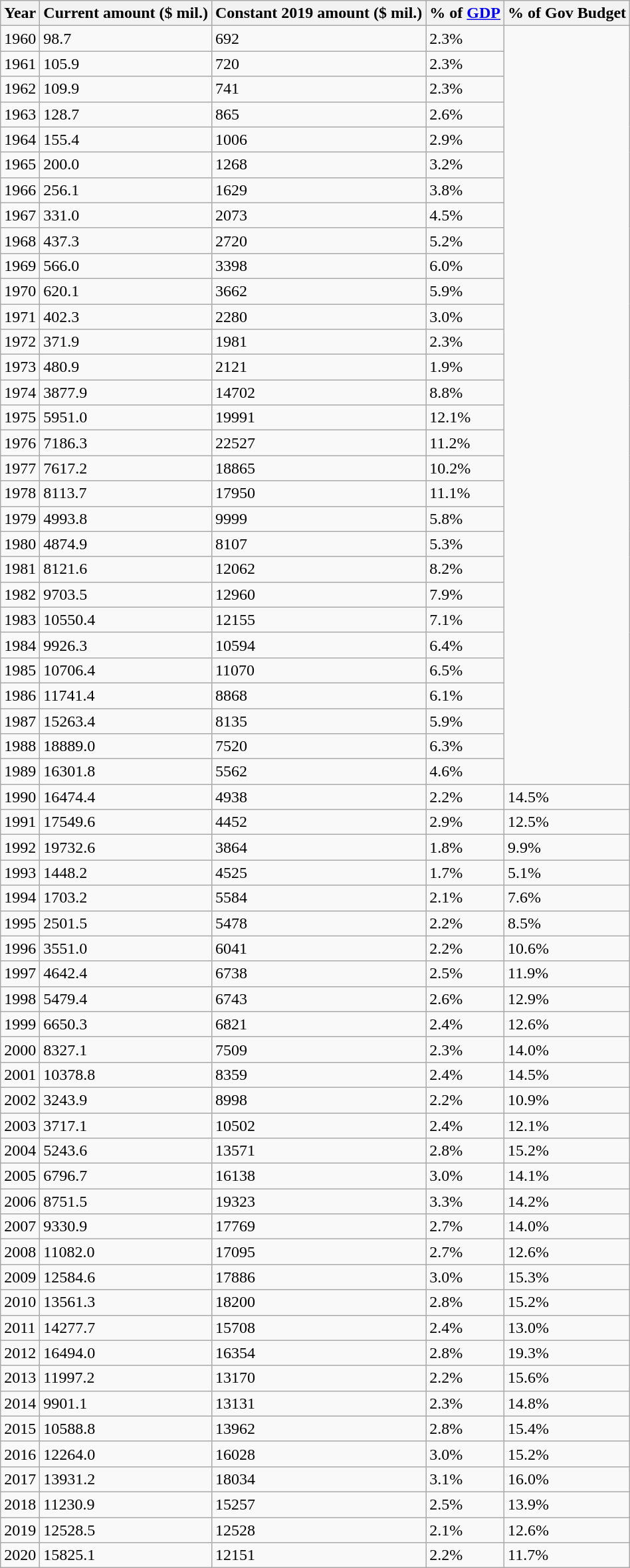<table class="wikitable sortable">
<tr>
<th style="text-align:center;">Year</th>
<th style="text-align:center;">Current amount ($ mil.)</th>
<th style="text-align:center;">Constant 2019 amount ($ mil.)</th>
<th style="text-align:center;">% of <a href='#'>GDP</a></th>
<th style="text-align:center;">% of Gov Budget</th>
</tr>
<tr>
<td>1960</td>
<td>98.7</td>
<td>692</td>
<td>2.3%</td>
</tr>
<tr>
<td>1961</td>
<td>105.9</td>
<td>720</td>
<td>2.3%</td>
</tr>
<tr>
<td>1962</td>
<td>109.9</td>
<td>741</td>
<td>2.3%</td>
</tr>
<tr>
<td>1963</td>
<td>128.7</td>
<td>865</td>
<td>2.6%</td>
</tr>
<tr>
<td>1964</td>
<td>155.4</td>
<td>1006</td>
<td>2.9%</td>
</tr>
<tr>
<td>1965</td>
<td>200.0</td>
<td>1268</td>
<td>3.2%</td>
</tr>
<tr>
<td>1966</td>
<td>256.1</td>
<td>1629</td>
<td>3.8%</td>
</tr>
<tr>
<td>1967</td>
<td>331.0</td>
<td>2073</td>
<td>4.5%</td>
</tr>
<tr>
<td>1968</td>
<td>437.3</td>
<td>2720</td>
<td>5.2%</td>
</tr>
<tr>
<td>1969</td>
<td>566.0</td>
<td>3398</td>
<td>6.0%</td>
</tr>
<tr>
<td>1970</td>
<td>620.1</td>
<td>3662</td>
<td>5.9%</td>
</tr>
<tr>
<td>1971</td>
<td>402.3</td>
<td>2280</td>
<td>3.0%</td>
</tr>
<tr>
<td>1972</td>
<td>371.9</td>
<td>1981</td>
<td>2.3%</td>
</tr>
<tr>
<td>1973</td>
<td>480.9</td>
<td>2121</td>
<td>1.9%</td>
</tr>
<tr>
<td>1974</td>
<td>3877.9</td>
<td>14702</td>
<td>8.8%</td>
</tr>
<tr>
<td>1975</td>
<td>5951.0</td>
<td>19991</td>
<td>12.1%</td>
</tr>
<tr>
<td>1976</td>
<td>7186.3</td>
<td>22527</td>
<td>11.2%</td>
</tr>
<tr>
<td>1977</td>
<td>7617.2</td>
<td>18865</td>
<td>10.2%</td>
</tr>
<tr>
<td>1978</td>
<td>8113.7</td>
<td>17950</td>
<td>11.1%</td>
</tr>
<tr>
<td>1979</td>
<td>4993.8</td>
<td>9999</td>
<td>5.8%</td>
</tr>
<tr>
<td>1980</td>
<td>4874.9</td>
<td>8107</td>
<td>5.3%</td>
</tr>
<tr>
<td>1981</td>
<td>8121.6</td>
<td>12062</td>
<td>8.2%</td>
</tr>
<tr>
<td>1982</td>
<td>9703.5</td>
<td>12960</td>
<td>7.9%</td>
</tr>
<tr>
<td>1983</td>
<td>10550.4</td>
<td>12155</td>
<td>7.1%</td>
</tr>
<tr>
<td>1984</td>
<td>9926.3</td>
<td>10594</td>
<td>6.4%</td>
</tr>
<tr>
<td>1985</td>
<td>10706.4</td>
<td>11070</td>
<td>6.5%</td>
</tr>
<tr>
<td>1986</td>
<td>11741.4</td>
<td>8868</td>
<td>6.1%</td>
</tr>
<tr>
<td>1987</td>
<td>15263.4</td>
<td>8135</td>
<td>5.9%</td>
</tr>
<tr>
<td>1988</td>
<td>18889.0</td>
<td>7520</td>
<td>6.3%</td>
</tr>
<tr>
<td>1989</td>
<td>16301.8</td>
<td>5562</td>
<td>4.6%</td>
</tr>
<tr>
<td>1990</td>
<td>16474.4</td>
<td>4938</td>
<td>2.2%</td>
<td>14.5%</td>
</tr>
<tr>
<td>1991</td>
<td>17549.6</td>
<td>4452</td>
<td>2.9%</td>
<td>12.5%</td>
</tr>
<tr>
<td>1992</td>
<td>19732.6</td>
<td>3864</td>
<td>1.8%</td>
<td>9.9%</td>
</tr>
<tr>
<td>1993</td>
<td>1448.2</td>
<td>4525</td>
<td>1.7%</td>
<td>5.1%</td>
</tr>
<tr>
<td>1994</td>
<td>1703.2</td>
<td>5584</td>
<td>2.1%</td>
<td>7.6%</td>
</tr>
<tr>
<td>1995</td>
<td>2501.5</td>
<td>5478</td>
<td>2.2%</td>
<td>8.5%</td>
</tr>
<tr>
<td>1996</td>
<td>3551.0</td>
<td>6041</td>
<td>2.2%</td>
<td>10.6%</td>
</tr>
<tr>
<td>1997</td>
<td>4642.4</td>
<td>6738</td>
<td>2.5%</td>
<td>11.9%</td>
</tr>
<tr>
<td>1998</td>
<td>5479.4</td>
<td>6743</td>
<td>2.6%</td>
<td>12.9%</td>
</tr>
<tr>
<td>1999</td>
<td>6650.3</td>
<td>6821</td>
<td>2.4%</td>
<td>12.6%</td>
</tr>
<tr>
<td>2000</td>
<td>8327.1</td>
<td>7509</td>
<td>2.3%</td>
<td>14.0%</td>
</tr>
<tr>
<td>2001</td>
<td>10378.8</td>
<td>8359</td>
<td>2.4%</td>
<td>14.5%</td>
</tr>
<tr>
<td>2002</td>
<td>3243.9</td>
<td>8998</td>
<td>2.2%</td>
<td>10.9%</td>
</tr>
<tr>
<td>2003</td>
<td>3717.1</td>
<td>10502</td>
<td>2.4%</td>
<td>12.1%</td>
</tr>
<tr>
<td>2004</td>
<td>5243.6</td>
<td>13571</td>
<td>2.8%</td>
<td>15.2%</td>
</tr>
<tr>
<td>2005</td>
<td>6796.7</td>
<td>16138</td>
<td>3.0%</td>
<td>14.1%</td>
</tr>
<tr>
<td>2006</td>
<td>8751.5</td>
<td>19323</td>
<td>3.3%</td>
<td>14.2%</td>
</tr>
<tr>
<td>2007</td>
<td>9330.9</td>
<td>17769</td>
<td>2.7%</td>
<td>14.0%</td>
</tr>
<tr>
<td>2008</td>
<td>11082.0</td>
<td>17095</td>
<td>2.7%</td>
<td>12.6%</td>
</tr>
<tr>
<td>2009</td>
<td>12584.6</td>
<td>17886</td>
<td>3.0%</td>
<td>15.3%</td>
</tr>
<tr>
<td>2010</td>
<td>13561.3</td>
<td>18200</td>
<td>2.8%</td>
<td>15.2%</td>
</tr>
<tr>
<td>2011</td>
<td>14277.7</td>
<td>15708</td>
<td>2.4%</td>
<td>13.0%</td>
</tr>
<tr>
<td>2012</td>
<td>16494.0</td>
<td>16354</td>
<td>2.8%</td>
<td>19.3%</td>
</tr>
<tr>
<td>2013</td>
<td>11997.2</td>
<td>13170</td>
<td>2.2%</td>
<td>15.6%</td>
</tr>
<tr>
<td>2014</td>
<td>9901.1</td>
<td>13131</td>
<td>2.3%</td>
<td>14.8%</td>
</tr>
<tr>
<td>2015</td>
<td>10588.8</td>
<td>13962</td>
<td>2.8%</td>
<td>15.4%</td>
</tr>
<tr>
<td>2016</td>
<td>12264.0</td>
<td>16028</td>
<td>3.0%</td>
<td>15.2%</td>
</tr>
<tr>
<td>2017</td>
<td>13931.2</td>
<td>18034</td>
<td>3.1%</td>
<td>16.0%</td>
</tr>
<tr>
<td>2018</td>
<td>11230.9</td>
<td>15257</td>
<td>2.5%</td>
<td>13.9%</td>
</tr>
<tr>
<td>2019</td>
<td>12528.5</td>
<td>12528</td>
<td>2.1%</td>
<td>12.6%</td>
</tr>
<tr>
<td>2020</td>
<td>15825.1</td>
<td>12151</td>
<td>2.2%</td>
<td>11.7%</td>
</tr>
</table>
